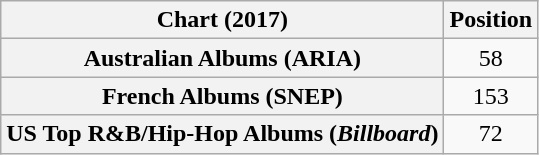<table class="wikitable sortable plainrowheaders" style="text-align:center">
<tr>
<th scope="col">Chart (2017)</th>
<th scope="col">Position</th>
</tr>
<tr>
<th scope="row">Australian Albums (ARIA)</th>
<td>58</td>
</tr>
<tr>
<th scope="row">French Albums (SNEP)</th>
<td>153</td>
</tr>
<tr>
<th scope="row">US Top R&B/Hip-Hop Albums (<em>Billboard</em>)</th>
<td>72</td>
</tr>
</table>
